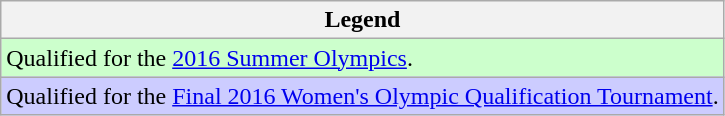<table class="wikitable">
<tr>
<th>Legend</th>
</tr>
<tr bgcolor=ccffcc>
<td>Qualified for the <a href='#'>2016 Summer Olympics</a>.</td>
</tr>
<tr bgcolor=ccccff>
<td>Qualified for the <a href='#'>Final 2016 Women's Olympic Qualification Tournament</a>.</td>
</tr>
</table>
